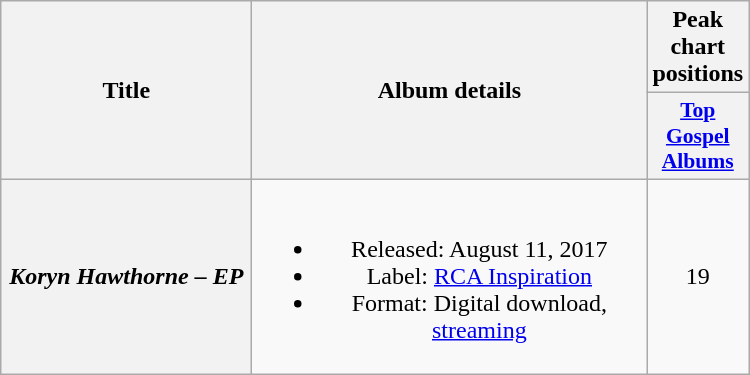<table class="wikitable plainrowheaders" style="text-align:center;">
<tr>
<th scope="col" rowspan="2" style="width:10em;">Title</th>
<th scope="col" rowspan="2" style="width:16em;">Album details</th>
<th scope="col" colspan="1">Peak<br>chart<br>positions</th>
</tr>
<tr>
<th scope="col" style="width:3em;font-size:90%;"><a href='#'>Top Gospel Albums</a></th>
</tr>
<tr>
<th scope="row"><em>Koryn Hawthorne – EP</em></th>
<td><br><ul><li>Released: August 11, 2017</li><li>Label: <a href='#'>RCA Inspiration</a></li><li>Format: Digital download, <a href='#'>streaming</a></li></ul></td>
<td>19</td>
</tr>
</table>
